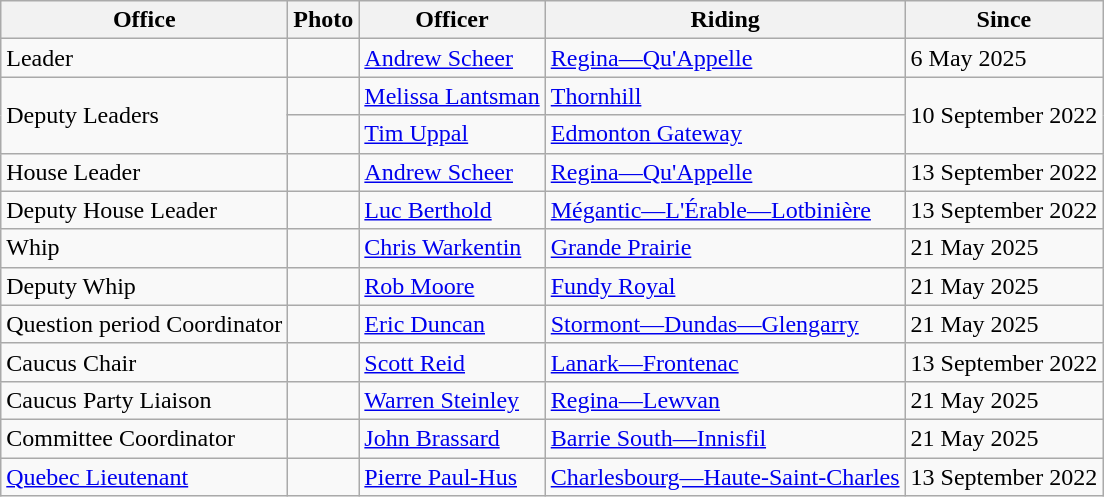<table class="wikitable">
<tr>
<th>Office</th>
<th>Photo</th>
<th>Officer</th>
<th>Riding</th>
<th>Since</th>
</tr>
<tr>
<td>Leader</td>
<td></td>
<td><a href='#'>Andrew Scheer</a></td>
<td><a href='#'>Regina—Qu'Appelle</a></td>
<td>6 May 2025</td>
</tr>
<tr>
<td rowspan="2">Deputy Leaders</td>
<td></td>
<td><a href='#'>Melissa Lantsman</a></td>
<td><a href='#'>Thornhill</a></td>
<td rowspan="2">10 September 2022</td>
</tr>
<tr>
<td></td>
<td><a href='#'>Tim Uppal</a></td>
<td><a href='#'>Edmonton Gateway</a></td>
</tr>
<tr>
<td>House Leader</td>
<td></td>
<td><a href='#'>Andrew Scheer</a></td>
<td><a href='#'>Regina—Qu'Appelle</a></td>
<td>13 September 2022</td>
</tr>
<tr>
<td>Deputy House Leader</td>
<td></td>
<td><a href='#'>Luc Berthold</a></td>
<td><a href='#'>Mégantic—L'Érable—Lotbinière</a></td>
<td>13 September 2022</td>
</tr>
<tr>
<td>Whip</td>
<td></td>
<td><a href='#'>Chris Warkentin</a></td>
<td><a href='#'>Grande Prairie</a></td>
<td>21 May 2025</td>
</tr>
<tr>
<td>Deputy Whip</td>
<td></td>
<td><a href='#'>Rob Moore</a></td>
<td><a href='#'>Fundy Royal</a></td>
<td>21 May 2025</td>
</tr>
<tr>
<td>Question period Coordinator</td>
<td></td>
<td><a href='#'>Eric Duncan</a></td>
<td><a href='#'>Stormont—Dundas—Glengarry</a></td>
<td>21 May 2025</td>
</tr>
<tr>
<td>Caucus Chair</td>
<td></td>
<td><a href='#'>Scott Reid</a></td>
<td><a href='#'>Lanark—Frontenac</a></td>
<td>13 September 2022</td>
</tr>
<tr>
<td>Caucus Party Liaison</td>
<td></td>
<td><a href='#'>Warren Steinley</a></td>
<td><a href='#'>Regina—Lewvan</a></td>
<td>21 May 2025</td>
</tr>
<tr>
<td>Committee Coordinator</td>
<td></td>
<td><a href='#'>John Brassard</a></td>
<td><a href='#'>Barrie South—Innisfil</a></td>
<td>21 May 2025</td>
</tr>
<tr>
<td><a href='#'>Quebec Lieutenant</a></td>
<td></td>
<td><a href='#'>Pierre Paul-Hus</a></td>
<td><a href='#'>Charlesbourg—Haute-Saint-Charles</a></td>
<td>13 September 2022</td>
</tr>
</table>
